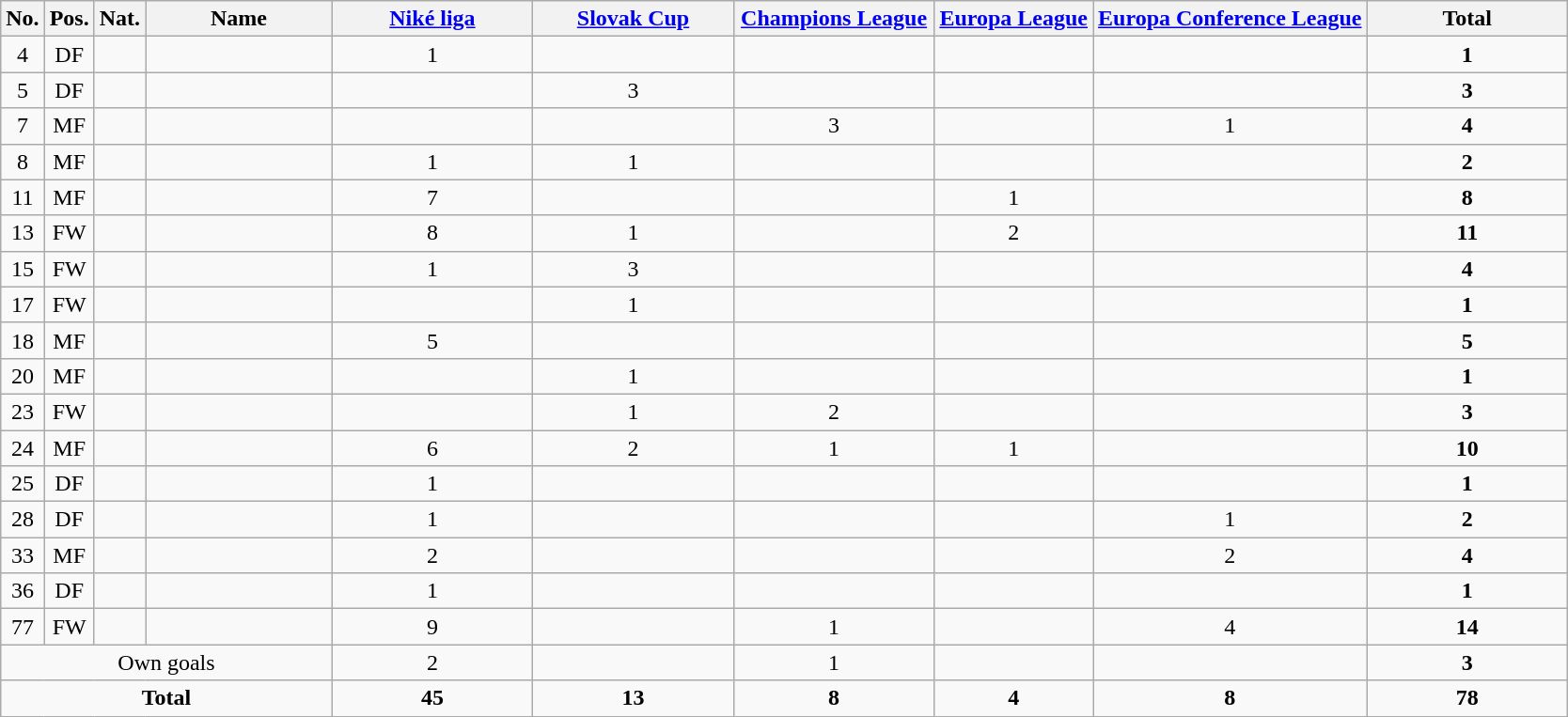<table class="wikitable sortable" style="text-align:center">
<tr>
<th rowspan="1" style="width:20px;">No.</th>
<th rowspan="1" style="width:20px;">Pos.</th>
<th rowspan="1" style="width:20px;">Nat.</th>
<th rowspan="1" style="width:125px;">Name</th>
<th style="width:135px;"><a href='#'>Niké liga</a></th>
<th style="width:135px;"><a href='#'>Slovak Cup</a></th>
<th style="width:135px;"><a href='#'>Champions League</a></th>
<th><a href='#'>Europa League</a></th>
<th><a href='#'>Europa Conference League</a></th>
<th style="width:135px;">Total</th>
</tr>
<tr>
<td>4</td>
<td>DF</td>
<td></td>
<td align="left"></td>
<td>1</td>
<td></td>
<td></td>
<td></td>
<td></td>
<td><strong>1</strong></td>
</tr>
<tr>
<td>5</td>
<td>DF</td>
<td></td>
<td align="left"></td>
<td></td>
<td>3</td>
<td></td>
<td></td>
<td></td>
<td><strong>3</strong></td>
</tr>
<tr>
<td>7</td>
<td>MF</td>
<td></td>
<td align="left"></td>
<td></td>
<td></td>
<td>3</td>
<td></td>
<td>1</td>
<td><strong>4</strong></td>
</tr>
<tr>
<td>8</td>
<td>MF</td>
<td></td>
<td align="left"></td>
<td>1</td>
<td>1</td>
<td></td>
<td></td>
<td></td>
<td><strong>2</strong></td>
</tr>
<tr>
<td>11</td>
<td>MF</td>
<td></td>
<td align="left"></td>
<td>7</td>
<td></td>
<td></td>
<td>1</td>
<td></td>
<td><strong>8</strong></td>
</tr>
<tr>
<td>13</td>
<td>FW</td>
<td></td>
<td align="left"></td>
<td>8</td>
<td>1</td>
<td></td>
<td>2</td>
<td></td>
<td><strong>11</strong></td>
</tr>
<tr>
<td>15</td>
<td>FW</td>
<td></td>
<td align="left"></td>
<td>1</td>
<td>3</td>
<td></td>
<td></td>
<td></td>
<td><strong>4</strong></td>
</tr>
<tr>
<td>17</td>
<td>FW</td>
<td></td>
<td align="left"></td>
<td></td>
<td>1</td>
<td></td>
<td></td>
<td></td>
<td><strong>1</strong></td>
</tr>
<tr>
<td>18</td>
<td>MF</td>
<td></td>
<td align="left"></td>
<td>5</td>
<td></td>
<td></td>
<td></td>
<td></td>
<td><strong>5</strong></td>
</tr>
<tr>
<td>20</td>
<td>MF</td>
<td></td>
<td align="left"></td>
<td></td>
<td>1</td>
<td></td>
<td></td>
<td></td>
<td><strong>1</strong></td>
</tr>
<tr>
<td>23</td>
<td>FW</td>
<td></td>
<td align="left"></td>
<td></td>
<td>1</td>
<td>2</td>
<td></td>
<td></td>
<td><strong>3</strong></td>
</tr>
<tr>
<td>24</td>
<td>MF</td>
<td></td>
<td align="left"></td>
<td>6</td>
<td>2</td>
<td>1</td>
<td>1</td>
<td></td>
<td><strong>10</strong></td>
</tr>
<tr>
<td>25</td>
<td>DF</td>
<td></td>
<td align="left"></td>
<td>1</td>
<td></td>
<td></td>
<td></td>
<td></td>
<td><strong>1</strong></td>
</tr>
<tr>
<td>28</td>
<td>DF</td>
<td></td>
<td align="left"></td>
<td>1</td>
<td></td>
<td></td>
<td></td>
<td>1</td>
<td><strong>2</strong></td>
</tr>
<tr>
<td>33</td>
<td>MF</td>
<td></td>
<td align="left"></td>
<td>2</td>
<td></td>
<td></td>
<td></td>
<td>2</td>
<td><strong>4</strong></td>
</tr>
<tr>
<td>36</td>
<td>DF</td>
<td></td>
<td align="left"></td>
<td>1</td>
<td></td>
<td></td>
<td></td>
<td></td>
<td><strong>1</strong></td>
</tr>
<tr>
<td>77</td>
<td>FW</td>
<td></td>
<td align="left"></td>
<td>9</td>
<td></td>
<td>1</td>
<td></td>
<td>4</td>
<td><strong>14</strong></td>
</tr>
<tr>
<td colspan="4">Own goals</td>
<td>2</td>
<td></td>
<td>1</td>
<td></td>
<td></td>
<td><strong>3</strong></td>
</tr>
<tr>
<td colspan="4"><strong>Total</strong></td>
<td><strong>45</strong></td>
<td><strong>13</strong></td>
<td><strong>8</strong></td>
<td><strong>4</strong></td>
<td><strong>8</strong></td>
<td><strong>78</strong></td>
</tr>
</table>
